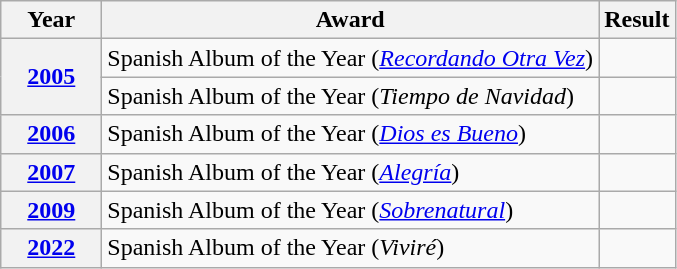<table class="wikitable">
<tr>
<th width="60px">Year</th>
<th>Award</th>
<th>Result</th>
</tr>
<tr>
<th rowspan="2"><a href='#'>2005</a></th>
<td>Spanish Album of the Year (<em><a href='#'>Recordando Otra Vez</a></em>)</td>
<td></td>
</tr>
<tr>
<td>Spanish Album of the Year (<em>Tiempo de Navidad</em>)</td>
<td></td>
</tr>
<tr>
<th><a href='#'>2006</a></th>
<td>Spanish Album of the Year (<em><a href='#'>Dios es Bueno</a></em>)</td>
<td></td>
</tr>
<tr>
<th><a href='#'>2007</a></th>
<td>Spanish Album of the Year (<em><a href='#'>Alegría</a></em>)</td>
<td></td>
</tr>
<tr>
<th><a href='#'>2009</a></th>
<td>Spanish Album of the Year (<em><a href='#'>Sobrenatural</a></em>)</td>
<td></td>
</tr>
<tr>
<th><a href='#'>2022</a></th>
<td>Spanish Album of the Year (<em>Viviré</em>)</td>
<td></td>
</tr>
</table>
